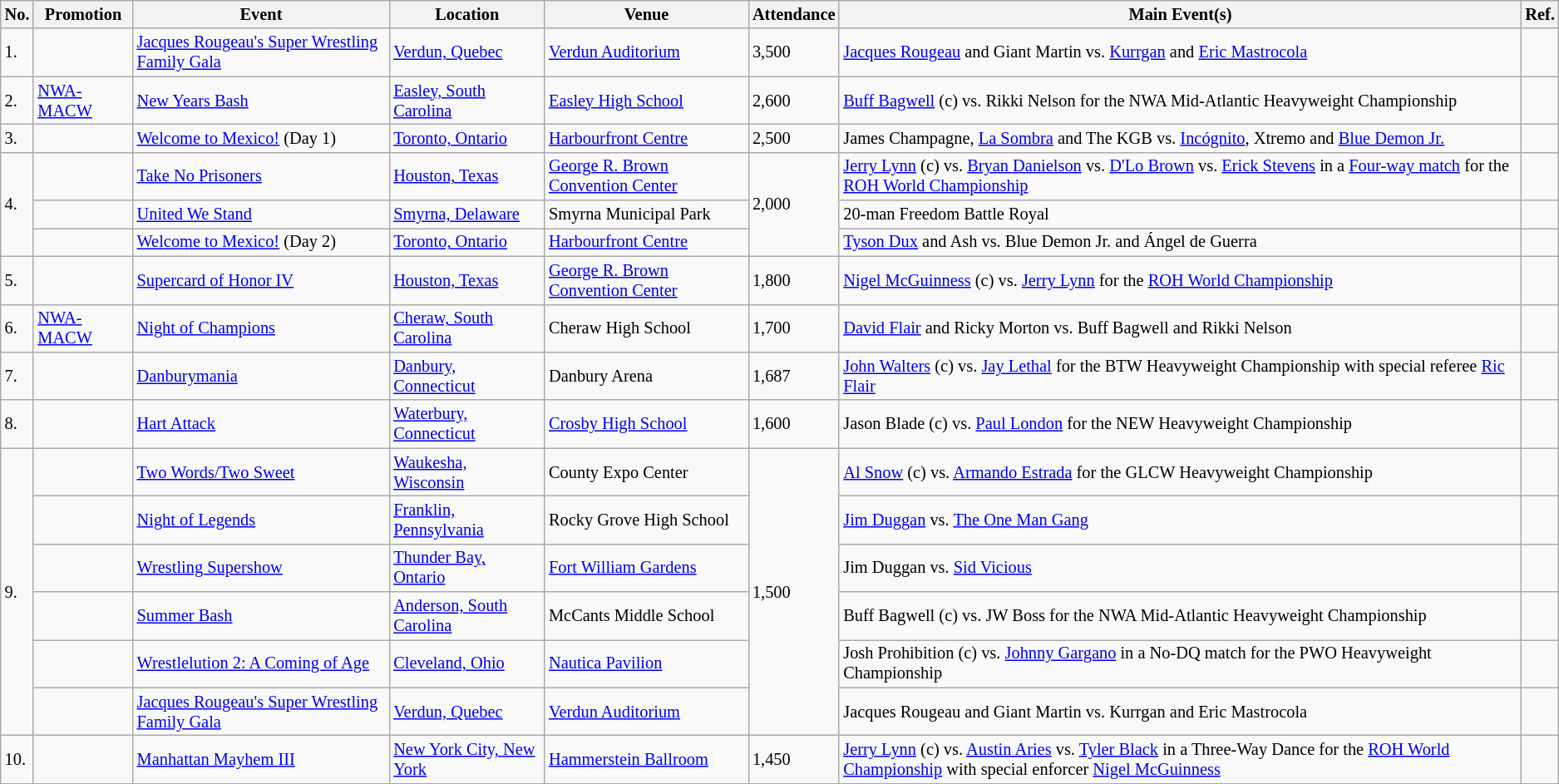<table class="wikitable sortable" style="font-size:85%;">
<tr>
<th>No.</th>
<th>Promotion</th>
<th>Event</th>
<th>Location</th>
<th>Venue</th>
<th>Attendance</th>
<th class=unsortable>Main Event(s)</th>
<th class=unsortable>Ref.</th>
</tr>
<tr>
<td>1.</td>
<td></td>
<td><a href='#'>Jacques Rougeau's Super Wrestling Family Gala</a> <br> </td>
<td><a href='#'>Verdun, Quebec</a></td>
<td><a href='#'>Verdun Auditorium</a></td>
<td>3,500</td>
<td><a href='#'>Jacques Rougeau</a> and Giant Martin vs. <a href='#'>Kurrgan</a> and <a href='#'>Eric Mastrocola</a></td>
<td></td>
</tr>
<tr>
<td>2.</td>
<td><a href='#'>NWA-MACW</a></td>
<td><a href='#'>New Years Bash</a> <br> </td>
<td><a href='#'>Easley, South Carolina</a></td>
<td><a href='#'>Easley High School</a></td>
<td>2,600</td>
<td><a href='#'>Buff Bagwell</a> (c) vs. Rikki Nelson for the NWA Mid-Atlantic Heavyweight Championship</td>
<td></td>
</tr>
<tr>
<td>3.</td>
<td></td>
<td><a href='#'>Welcome to Mexico!</a> (Day 1) <br> </td>
<td><a href='#'>Toronto, Ontario</a></td>
<td><a href='#'>Harbourfront Centre</a></td>
<td>2,500</td>
<td>James Champagne, <a href='#'>La Sombra</a> and The KGB vs. <a href='#'>Incógnito</a>, Xtremo and <a href='#'>Blue Demon Jr.</a></td>
<td></td>
</tr>
<tr>
<td rowspan=3>4.</td>
<td></td>
<td><a href='#'>Take No Prisoners</a> <br> </td>
<td><a href='#'>Houston, Texas</a></td>
<td><a href='#'>George R. Brown Convention Center</a></td>
<td rowspan=3>2,000</td>
<td><a href='#'>Jerry Lynn</a> (c) vs. <a href='#'>Bryan Danielson</a> vs. <a href='#'>D'Lo Brown</a> vs. <a href='#'>Erick Stevens</a> in a <a href='#'>Four-way match</a> for the <a href='#'>ROH World Championship</a></td>
<td></td>
</tr>
<tr>
<td></td>
<td><a href='#'>United We Stand</a> <br> </td>
<td><a href='#'>Smyrna, Delaware</a></td>
<td>Smyrna Municipal Park</td>
<td>20-man Freedom Battle Royal</td>
<td></td>
</tr>
<tr>
<td></td>
<td><a href='#'>Welcome to Mexico!</a> (Day 2) <br> </td>
<td><a href='#'>Toronto, Ontario</a></td>
<td><a href='#'>Harbourfront Centre</a></td>
<td><a href='#'>Tyson Dux</a> and Ash vs. Blue Demon Jr. and Ángel de Guerra</td>
<td></td>
</tr>
<tr>
<td>5.</td>
<td></td>
<td><a href='#'>Supercard of Honor IV</a> <br> </td>
<td><a href='#'>Houston, Texas</a></td>
<td><a href='#'>George R. Brown Convention Center</a></td>
<td>1,800</td>
<td><a href='#'>Nigel McGuinness</a> (c) vs. <a href='#'>Jerry Lynn</a> for the <a href='#'>ROH World Championship</a></td>
<td></td>
</tr>
<tr>
<td>6.</td>
<td><a href='#'>NWA-MACW</a></td>
<td><a href='#'>Night of Champions</a> <br> </td>
<td><a href='#'>Cheraw, South Carolina</a></td>
<td>Cheraw High School</td>
<td>1,700</td>
<td><a href='#'>David Flair</a> and Ricky Morton vs. Buff Bagwell and Rikki Nelson</td>
<td></td>
</tr>
<tr>
<td>7.</td>
<td></td>
<td><a href='#'>Danburymania</a> <br> </td>
<td><a href='#'>Danbury, Connecticut</a></td>
<td>Danbury Arena</td>
<td>1,687</td>
<td><a href='#'>John Walters</a> (c) vs. <a href='#'>Jay Lethal</a> for the BTW Heavyweight Championship with special referee <a href='#'>Ric Flair</a></td>
<td></td>
</tr>
<tr>
<td>8.</td>
<td></td>
<td><a href='#'>Hart Attack</a> <br> </td>
<td><a href='#'>Waterbury, Connecticut</a></td>
<td><a href='#'>Crosby High School</a></td>
<td>1,600</td>
<td>Jason Blade (c) vs. <a href='#'>Paul London</a> for the NEW Heavyweight Championship</td>
<td></td>
</tr>
<tr>
<td rowspan=6>9.</td>
<td></td>
<td><a href='#'>Two Words/Two Sweet</a> <br> </td>
<td><a href='#'>Waukesha, Wisconsin</a></td>
<td>County Expo Center</td>
<td rowspan=6>1,500</td>
<td><a href='#'>Al Snow</a> (c) vs. <a href='#'>Armando Estrada</a> for the GLCW Heavyweight Championship</td>
<td></td>
</tr>
<tr>
<td></td>
<td><a href='#'>Night of Legends</a> <br> </td>
<td><a href='#'>Franklin, Pennsylvania</a></td>
<td>Rocky Grove High School</td>
<td><a href='#'>Jim Duggan</a> vs. <a href='#'>The One Man Gang</a></td>
<td></td>
</tr>
<tr>
<td></td>
<td><a href='#'>Wrestling Supershow</a> <br> </td>
<td><a href='#'>Thunder Bay, Ontario</a></td>
<td><a href='#'>Fort William Gardens</a></td>
<td>Jim Duggan vs. <a href='#'>Sid Vicious</a></td>
<td></td>
</tr>
<tr>
<td></td>
<td><a href='#'>Summer Bash</a> <br> </td>
<td><a href='#'>Anderson, South Carolina</a></td>
<td>McCants Middle School</td>
<td>Buff Bagwell (c) vs. JW Boss for the NWA Mid-Atlantic Heavyweight Championship</td>
<td></td>
</tr>
<tr>
<td></td>
<td><a href='#'>Wrestlelution 2: A Coming of Age</a> <br> </td>
<td><a href='#'>Cleveland, Ohio</a></td>
<td><a href='#'>Nautica Pavilion</a></td>
<td>Josh Prohibition (c) vs. <a href='#'>Johnny Gargano</a> in a No-DQ match for the PWO Heavyweight Championship</td>
<td></td>
</tr>
<tr>
<td></td>
<td><a href='#'>Jacques Rougeau's Super Wrestling Family Gala</a> <br> </td>
<td><a href='#'>Verdun, Quebec</a></td>
<td><a href='#'>Verdun Auditorium</a></td>
<td>Jacques Rougeau and Giant Martin vs. Kurrgan and Eric Mastrocola</td>
<td></td>
</tr>
<tr>
<td>10.</td>
<td></td>
<td><a href='#'>Manhattan Mayhem III</a> <br> </td>
<td><a href='#'>New York City, New York</a></td>
<td><a href='#'>Hammerstein Ballroom</a></td>
<td>1,450</td>
<td><a href='#'>Jerry Lynn</a> (c) vs. <a href='#'>Austin Aries</a> vs. <a href='#'>Tyler Black</a> in a Three-Way Dance for the <a href='#'>ROH World Championship</a> with special enforcer <a href='#'>Nigel McGuinness</a></td>
<td></td>
</tr>
</table>
